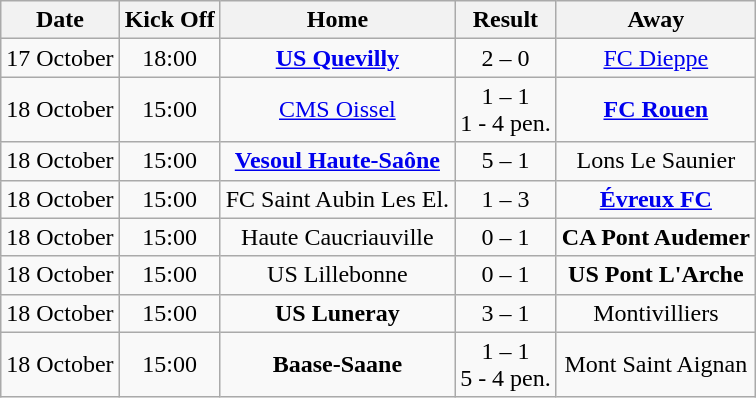<table class="wikitable" style="text-align: center">
<tr>
<th scope="col">Date</th>
<th scope="col">Kick Off</th>
<th scope="col">Home</th>
<th scope="col">Result</th>
<th scope="col">Away</th>
</tr>
<tr>
<td>17 October</td>
<td>18:00</td>
<td><strong><a href='#'>US Quevilly</a></strong></td>
<td>2 – 0</td>
<td><a href='#'>FC Dieppe</a></td>
</tr>
<tr>
<td>18 October</td>
<td>15:00</td>
<td><a href='#'>CMS Oissel</a></td>
<td>1 – 1 <br> 1 - 4 pen.</td>
<td><strong><a href='#'>FC Rouen</a></strong></td>
</tr>
<tr>
<td>18 October</td>
<td>15:00</td>
<td><strong><a href='#'>Vesoul Haute-Saône</a></strong></td>
<td>5 – 1</td>
<td>Lons Le Saunier</td>
</tr>
<tr>
<td>18 October</td>
<td>15:00</td>
<td>FC Saint Aubin Les El.</td>
<td>1 – 3</td>
<td><strong><a href='#'>Évreux FC</a></strong></td>
</tr>
<tr>
<td>18 October</td>
<td>15:00</td>
<td>Haute Caucriauville</td>
<td>0 – 1</td>
<td><strong>CA Pont Audemer</strong></td>
</tr>
<tr>
<td>18 October</td>
<td>15:00</td>
<td>US Lillebonne</td>
<td>0 – 1</td>
<td><strong>US Pont L'Arche</strong></td>
</tr>
<tr>
<td>18 October</td>
<td>15:00</td>
<td><strong>US Luneray</strong></td>
<td>3 – 1</td>
<td>Montivilliers</td>
</tr>
<tr>
<td>18 October</td>
<td>15:00</td>
<td><strong>Baase-Saane</strong></td>
<td>1 – 1 <br> 5 - 4 pen.</td>
<td>Mont Saint Aignan</td>
</tr>
</table>
